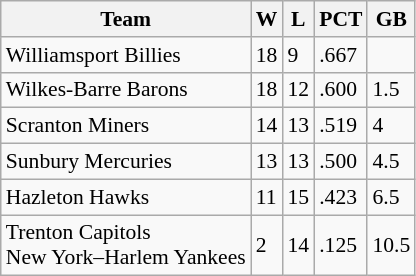<table class="wikitable" style="font-size:90%">
<tr>
<th>Team</th>
<th>W</th>
<th>L</th>
<th>PCT</th>
<th>GB</th>
</tr>
<tr>
<td>Williamsport Billies</td>
<td>18</td>
<td>9</td>
<td>.667</td>
<td></td>
</tr>
<tr>
<td>Wilkes-Barre Barons</td>
<td>18</td>
<td>12</td>
<td>.600</td>
<td>1.5</td>
</tr>
<tr>
<td>Scranton Miners</td>
<td>14</td>
<td>13</td>
<td>.519</td>
<td>4</td>
</tr>
<tr>
<td>Sunbury Mercuries</td>
<td>13</td>
<td>13</td>
<td>.500</td>
<td>4.5</td>
</tr>
<tr>
<td>Hazleton Hawks</td>
<td>11</td>
<td>15</td>
<td>.423</td>
<td>6.5</td>
</tr>
<tr>
<td>Trenton Capitols<br>New York–Harlem Yankees</td>
<td>2</td>
<td>14</td>
<td>.125</td>
<td>10.5</td>
</tr>
</table>
